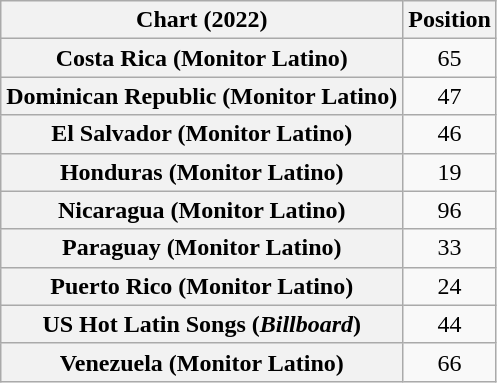<table class="wikitable sortable plainrowheaders" style="text-align:center">
<tr>
<th scope="col">Chart (2022)</th>
<th scope="col">Position</th>
</tr>
<tr>
<th scope="row">Costa Rica (Monitor Latino)</th>
<td>65</td>
</tr>
<tr>
<th scope="row">Dominican Republic (Monitor Latino)</th>
<td>47</td>
</tr>
<tr>
<th scope="row">El Salvador (Monitor Latino)</th>
<td>46</td>
</tr>
<tr>
<th scope="row">Honduras (Monitor Latino)</th>
<td>19</td>
</tr>
<tr>
<th scope="row">Nicaragua (Monitor Latino)</th>
<td>96</td>
</tr>
<tr>
<th scope="row">Paraguay (Monitor Latino)</th>
<td>33</td>
</tr>
<tr>
<th scope="row">Puerto Rico (Monitor Latino)</th>
<td>24</td>
</tr>
<tr>
<th scope="row">US Hot Latin Songs (<em>Billboard</em>)</th>
<td>44</td>
</tr>
<tr>
<th scope="row">Venezuela (Monitor Latino)</th>
<td>66</td>
</tr>
</table>
